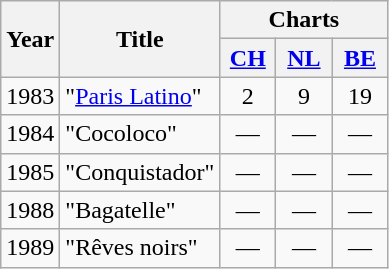<table class="wikitable">
<tr>
<th rowspan="2">Year</th>
<th rowspan="2">Title</th>
<th colspan="5">Charts</th>
</tr>
<tr>
<th width="30"><a href='#'>CH</a></th>
<th width="30"><a href='#'>NL</a></th>
<th width="30"><a href='#'>BE</a></th>
</tr>
<tr>
<td align="center">1983</td>
<td>"<a href='#'>Paris Latino</a>"</td>
<td align="center">2</td>
<td align="center">9</td>
<td align="center">19</td>
</tr>
<tr>
<td align="center">1984</td>
<td>"Cocoloco"</td>
<td align="center">—</td>
<td align="center">—</td>
<td align="center">—</td>
</tr>
<tr>
<td align="center">1985</td>
<td>"Conquistador"</td>
<td align="center">—</td>
<td align="center">—</td>
<td align="center">—</td>
</tr>
<tr>
<td align="center">1988</td>
<td>"Bagatelle"</td>
<td align="center">—</td>
<td align="center">—</td>
<td align="center">—</td>
</tr>
<tr>
<td align="center">1989</td>
<td>"Rêves noirs"</td>
<td align="center">—</td>
<td align="center">—</td>
<td align="center">—</td>
</tr>
</table>
